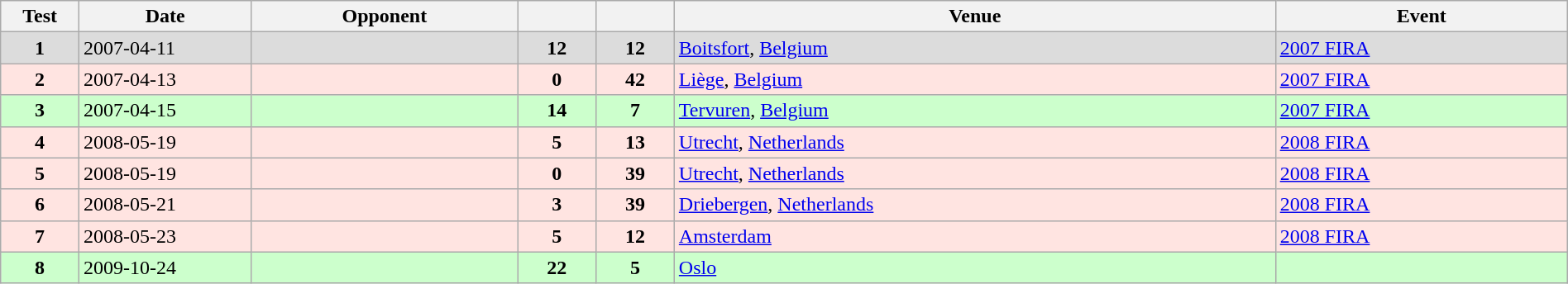<table class="wikitable sortable" style="width:100%">
<tr>
<th style="width:5%">Test</th>
<th style="width:11%">Date</th>
<th style="width:17%">Opponent</th>
<th style="width:5%"></th>
<th style="width:5%"></th>
<th>Venue</th>
<th>Event</th>
</tr>
<tr bgcolor="DCDCDC">
<td align="center"><strong>1</strong></td>
<td>2007-04-11</td>
<td></td>
<td align="center"><strong>12</strong></td>
<td align="center"><strong>12</strong></td>
<td><a href='#'>Boitsfort</a>, <a href='#'>Belgium</a></td>
<td><a href='#'>2007 FIRA</a></td>
</tr>
<tr bgcolor="FFE4E1">
<td align="center"><strong>2</strong></td>
<td>2007-04-13</td>
<td></td>
<td align="center"><strong>0</strong></td>
<td align="center"><strong>42</strong></td>
<td><a href='#'>Liège</a>, <a href='#'>Belgium</a></td>
<td><a href='#'>2007 FIRA</a></td>
</tr>
<tr bgcolor="#ccffcc">
<td align="center"><strong>3</strong></td>
<td>2007-04-15</td>
<td></td>
<td align="center"><strong>14</strong></td>
<td align="center"><strong>7</strong></td>
<td><a href='#'>Tervuren</a>, <a href='#'>Belgium</a></td>
<td><a href='#'>2007 FIRA</a></td>
</tr>
<tr bgcolor="FFE4E1">
<td align="center"><strong>4</strong></td>
<td>2008-05-19</td>
<td></td>
<td align="center"><strong>5</strong></td>
<td align="center"><strong>13</strong></td>
<td><a href='#'>Utrecht</a>, <a href='#'>Netherlands</a></td>
<td><a href='#'>2008 FIRA</a></td>
</tr>
<tr bgcolor="FFE4E1">
<td align="center"><strong>5</strong></td>
<td>2008-05-19</td>
<td></td>
<td align="center"><strong>0</strong></td>
<td align="center"><strong>39</strong></td>
<td><a href='#'>Utrecht</a>, <a href='#'>Netherlands</a></td>
<td><a href='#'>2008 FIRA</a></td>
</tr>
<tr bgcolor="FFE4E1">
<td align="center"><strong>6</strong></td>
<td>2008-05-21</td>
<td></td>
<td align="center"><strong>3</strong></td>
<td align="center"><strong>39</strong></td>
<td><a href='#'>Driebergen</a>, <a href='#'>Netherlands</a></td>
<td><a href='#'>2008 FIRA</a></td>
</tr>
<tr bgcolor="FFE4E1">
<td align="center"><strong>7</strong></td>
<td>2008-05-23</td>
<td></td>
<td align="center"><strong>5</strong></td>
<td align="center"><strong>12</strong></td>
<td><a href='#'>Amsterdam</a></td>
<td><a href='#'>2008 FIRA</a></td>
</tr>
<tr bgcolor="#ccffcc">
<td align="center"><strong>8</strong></td>
<td>2009-10-24</td>
<td></td>
<td align="center"><strong>22</strong></td>
<td align="center"><strong>5</strong></td>
<td><a href='#'>Oslo</a></td>
<td></td>
</tr>
</table>
